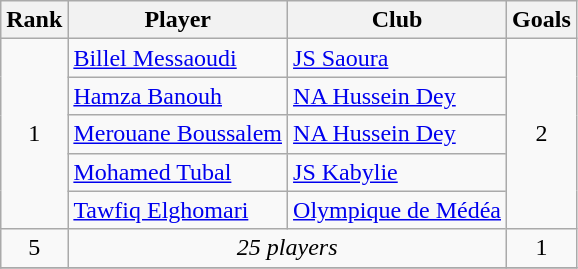<table class="wikitable sortable" style="text-align:center">
<tr>
<th>Rank</th>
<th>Player</th>
<th>Club</th>
<th>Goals</th>
</tr>
<tr>
<td rowspan=5>1</td>
<td align="left"> <a href='#'>Billel Messaoudi</a></td>
<td align="left"><a href='#'>JS Saoura</a></td>
<td rowspan=5>2</td>
</tr>
<tr>
<td align="left"> <a href='#'>Hamza Banouh</a></td>
<td align="left"><a href='#'>NA Hussein Dey</a></td>
</tr>
<tr>
<td align="left"> <a href='#'>Merouane Boussalem</a></td>
<td align="left"><a href='#'>NA Hussein Dey</a></td>
</tr>
<tr>
<td align="left"> <a href='#'>Mohamed Tubal</a></td>
<td align="left"><a href='#'>JS Kabylie</a></td>
</tr>
<tr>
<td align="left"> <a href='#'>Tawfiq Elghomari</a></td>
<td align="left"><a href='#'>Olympique de Médéa</a></td>
</tr>
<tr>
<td>5</td>
<td colspan=2><em>25 players</em></td>
<td>1</td>
</tr>
<tr>
</tr>
</table>
